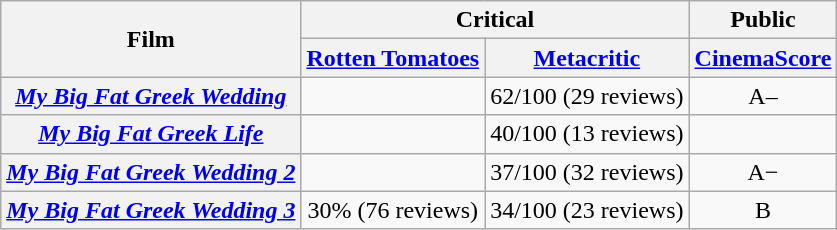<table class="wikitable plainrowheaders sortable" style="text-align: center;">
<tr>
<th scope="col" rowspan="2">Film</th>
<th scope="col" colspan="2">Critical</th>
<th scope="col">Public</th>
</tr>
<tr>
<th scope="col"><a href='#'>Rotten Tomatoes</a></th>
<th scope="col"><a href='#'>Metacritic</a></th>
<th scope="col"><a href='#'>CinemaScore</a></th>
</tr>
<tr>
<th scope="row"><em><a href='#'>My Big Fat Greek Wedding</a></em></th>
<td></td>
<td>62/100 (29 reviews)</td>
<td>A–</td>
</tr>
<tr>
<th scope="row"><em><a href='#'>My Big Fat Greek Life</a></em></th>
<td></td>
<td>40/100 (13 reviews)</td>
<td></td>
</tr>
<tr>
<th scope="row"><em><a href='#'>My Big Fat Greek Wedding 2</a></em></th>
<td></td>
<td>37/100 (32 reviews)</td>
<td>A−</td>
</tr>
<tr>
<th scope="row"><em><a href='#'>My Big Fat Greek Wedding 3</a></em></th>
<td>30% (76 reviews)</td>
<td>34/100 (23 reviews)</td>
<td>B</td>
</tr>
</table>
